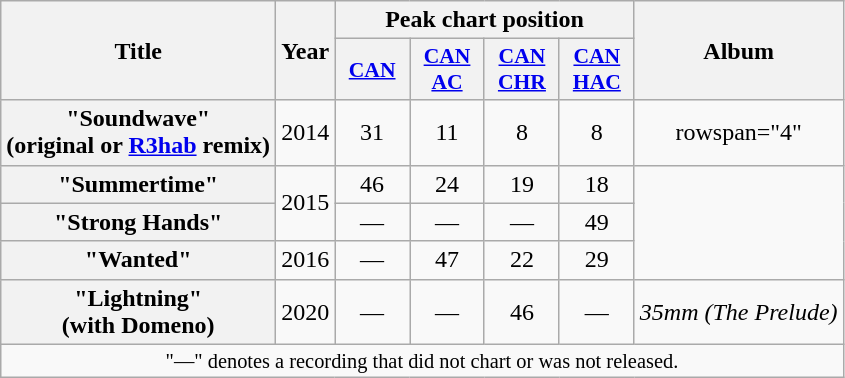<table class="wikitable plainrowheaders" style="text-align:center;">
<tr>
<th scope="col" rowspan="2">Title</th>
<th scope="col" rowspan="2">Year</th>
<th scope="col" colspan="4">Peak chart position</th>
<th scope="col" rowspan="2">Album</th>
</tr>
<tr>
<th scope="col" style="width:3em;font-size:90%;"><a href='#'>CAN</a><br></th>
<th scope="col" style="width:3em;font-size:90%;"><a href='#'>CAN AC</a><br></th>
<th scope="col" style="width:3em;font-size:90%;"><a href='#'>CAN CHR</a><br></th>
<th scope="col" style="width:3em;font-size:90%;"><a href='#'>CAN HAC</a><br></th>
</tr>
<tr>
<th scope="row">"Soundwave"<br><span>(original or <a href='#'>R3hab</a> remix)</span></th>
<td>2014</td>
<td>31</td>
<td>11</td>
<td>8</td>
<td>8</td>
<td>rowspan="4" </td>
</tr>
<tr>
<th scope="row">"Summertime"</th>
<td rowspan="2">2015</td>
<td>46</td>
<td>24</td>
<td>19</td>
<td>18</td>
</tr>
<tr>
<th scope="row">"Strong Hands"</th>
<td>—</td>
<td>—</td>
<td>—</td>
<td>49</td>
</tr>
<tr>
<th scope="row">"Wanted"</th>
<td>2016</td>
<td>—</td>
<td>47</td>
<td>22</td>
<td>29</td>
</tr>
<tr>
<th scope="row">"Lightning" <br><span>(with Domeno)</span></th>
<td>2020</td>
<td>—</td>
<td>—</td>
<td>46</td>
<td>—</td>
<td><em>35mm (The Prelude)</em></td>
</tr>
<tr>
<td colspan="7" style="font-size:85%">"—" denotes a recording that did not chart or was not released.</td>
</tr>
</table>
